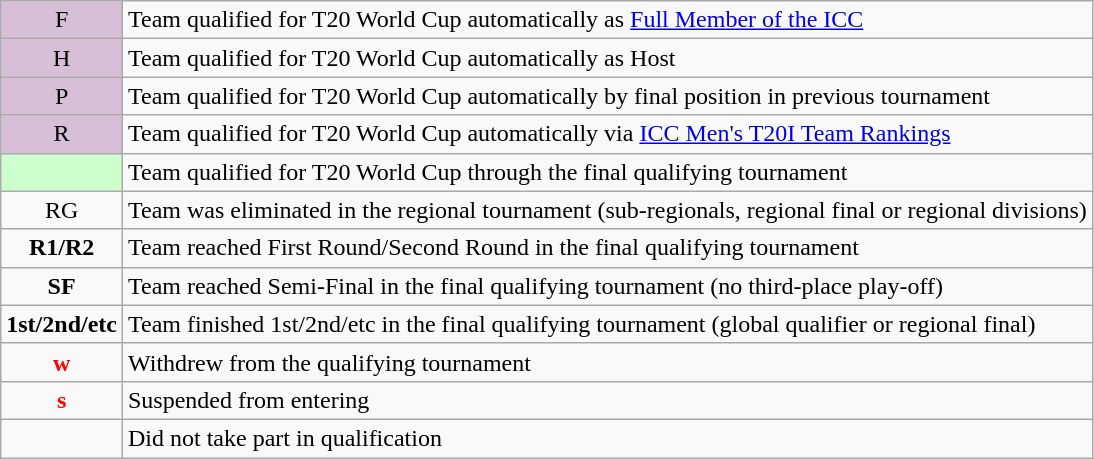<table class="wikitable">
<tr>
<td style="text-align:center;" bgcolor=D8BFD8>F</td>
<td>Team qualified for T20 World Cup automatically as <a href='#'>Full Member of the ICC</a></td>
</tr>
<tr>
<td style="text-align:center;" bgcolor=D8BFD8>H</td>
<td>Team qualified for T20 World Cup automatically as Host</td>
</tr>
<tr>
<td style="text-align:center;" bgcolor=D8BFD8>P</td>
<td>Team qualified for T20 World Cup automatically by final position in previous tournament</td>
</tr>
<tr>
<td style="text-align:center;" bgcolor=D8BFD8>R</td>
<td>Team qualified for T20 World Cup automatically via <a href='#'>ICC Men's T20I Team Rankings</a></td>
</tr>
<tr>
<td style="background: #cfc;"></td>
<td>Team qualified for T20 World Cup through the final qualifying tournament</td>
</tr>
<tr>
<td style="text-align:center;">RG</td>
<td>Team was eliminated in the regional tournament (sub-regionals, regional final or regional divisions)</td>
</tr>
<tr>
<td style="text-align:center;"><strong>R1/R2</strong></td>
<td>Team reached First Round/Second Round in the final qualifying tournament</td>
</tr>
<tr>
<td style="text-align:center;"><strong>SF</strong></td>
<td>Team reached Semi-Final in the final qualifying tournament (no third-place play-off)</td>
</tr>
<tr>
<td style="text-align:center;"><strong>1st/2nd/etc</strong></td>
<td>Team finished 1st/2nd/etc in the final qualifying tournament (global qualifier or regional final)</td>
</tr>
<tr>
<td style="text-align:center; color:red"><strong>w</strong></td>
<td>Withdrew from the qualifying tournament</td>
</tr>
<tr>
<td style="text-align:center; color:red"><strong>s</strong></td>
<td>Suspended from entering</td>
</tr>
<tr>
<td></td>
<td>Did not take part in qualification</td>
</tr>
</table>
